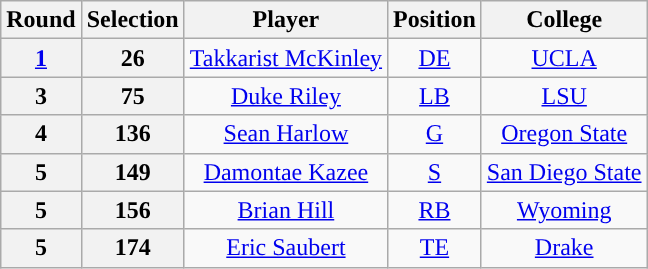<table class="wikitable" style="text-align:center">
<tr>
<th>Round</th>
<th>Selection</th>
<th>Player</th>
<th>Position</th>
<th>College</th>
</tr>
<tr>
<th><a href='#'>1</a></th>
<th>26</th>
<td><a href='#'>Takkarist McKinley</a></td>
<td><a href='#'>DE</a></td>
<td><a href='#'>UCLA</a></td>
</tr>
<tr>
<th>3</th>
<th>75</th>
<td><a href='#'>Duke Riley</a></td>
<td><a href='#'>LB</a></td>
<td><a href='#'>LSU</a></td>
</tr>
<tr>
<th>4</th>
<th>136</th>
<td><a href='#'>Sean Harlow</a></td>
<td><a href='#'>G</a></td>
<td><a href='#'>Oregon State</a></td>
</tr>
<tr>
<th>5</th>
<th>149</th>
<td><a href='#'>Damontae Kazee</a></td>
<td><a href='#'>S</a></td>
<td><a href='#'>San Diego State</a></td>
</tr>
<tr>
<th>5</th>
<th>156</th>
<td><a href='#'>Brian Hill</a></td>
<td><a href='#'>RB</a></td>
<td><a href='#'>Wyoming</a></td>
</tr>
<tr>
<th>5</th>
<th>174</th>
<td><a href='#'>Eric Saubert</a></td>
<td><a href='#'>TE</a></td>
<td><a href='#'>Drake</a></td>
</tr>
</table>
